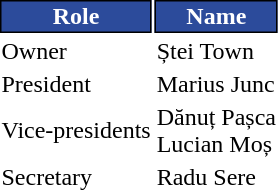<table class="toccolours">
<tr>
<th style="background:#2c4b9b;color:#FFFFFF;border:1px solid #000000;">Role</th>
<th style="background:#2c4b9b;color:#FFFFFF;border:1px solid #000000;">Name</th>
</tr>
<tr>
<td>Owner</td>
<td> Ștei Town</td>
</tr>
<tr>
<td>President</td>
<td> Marius Junc</td>
</tr>
<tr>
<td>Vice-presidents</td>
<td> Dănuț Pașca <br>  Lucian Moș</td>
</tr>
<tr>
<td>Secretary</td>
<td> Radu Sere</td>
</tr>
</table>
